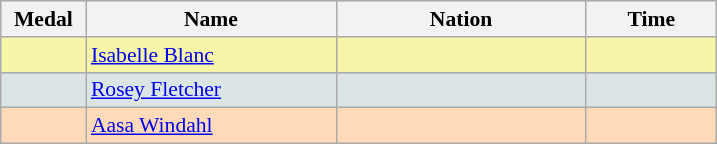<table class=wikitable style="border:1px solid #AAAAAA;font-size:90%">
<tr bgcolor="#E4E4E4">
<th width=50>Medal</th>
<th width=160>Name</th>
<th width=160>Nation</th>
<th width=80>Time</th>
</tr>
<tr bgcolor="#F7F6A8">
<td align="center"></td>
<td><a href='#'>Isabelle Blanc</a></td>
<td></td>
<td align="center"></td>
</tr>
<tr bgcolor="#DCE5E5">
<td align="center"></td>
<td><a href='#'>Rosey Fletcher</a></td>
<td></td>
<td align="center"></td>
</tr>
<tr bgcolor="#FFDAB9">
<td align="center"></td>
<td><a href='#'>Aasa Windahl</a></td>
<td></td>
<td align="center"></td>
</tr>
</table>
